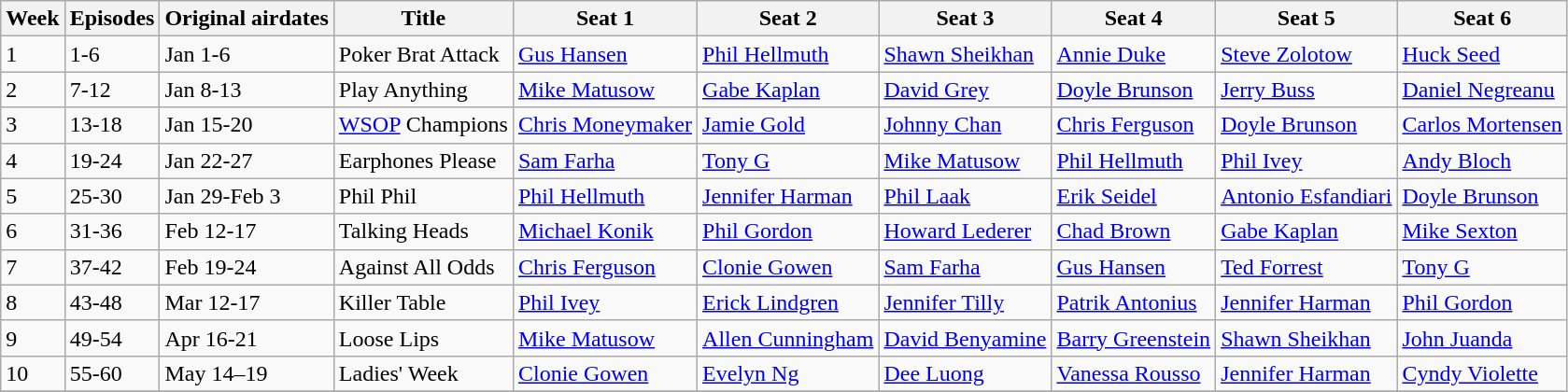<table class="wikitable" >
<tr>
<th>Week</th>
<th>Episodes</th>
<th>Original airdates</th>
<th>Title</th>
<th>Seat 1</th>
<th>Seat 2</th>
<th>Seat 3</th>
<th>Seat 4</th>
<th>Seat 5</th>
<th>Seat 6</th>
</tr>
<tr>
<td>1</td>
<td>1-6</td>
<td>Jan 1-6</td>
<td>Poker Brat Attack</td>
<td><a href='#'>Gus Hansen</a></td>
<td><a href='#'>Phil Hellmuth</a></td>
<td><a href='#'>Shawn Sheikhan</a></td>
<td><a href='#'>Annie Duke</a></td>
<td><a href='#'>Steve Zolotow</a></td>
<td><a href='#'>Huck Seed</a></td>
</tr>
<tr>
<td>2</td>
<td>7-12</td>
<td>Jan 8-13</td>
<td>Play Anything</td>
<td><a href='#'>Mike Matusow</a></td>
<td><a href='#'>Gabe Kaplan</a></td>
<td><a href='#'>David Grey</a></td>
<td><a href='#'>Doyle Brunson</a></td>
<td><a href='#'>Jerry Buss</a></td>
<td><a href='#'>Daniel Negreanu</a></td>
</tr>
<tr>
<td>3</td>
<td>13-18</td>
<td>Jan 15-20</td>
<td><a href='#'>WSOP</a> Champions</td>
<td><a href='#'>Chris Moneymaker</a></td>
<td><a href='#'>Jamie Gold</a></td>
<td><a href='#'>Johnny Chan</a></td>
<td><a href='#'>Chris Ferguson</a></td>
<td><a href='#'>Doyle Brunson</a></td>
<td><a href='#'>Carlos Mortensen</a></td>
</tr>
<tr>
<td>4</td>
<td>19-24</td>
<td>Jan 22-27</td>
<td>Earphones Please</td>
<td><a href='#'>Sam Farha</a></td>
<td><a href='#'>Tony G</a></td>
<td><a href='#'>Mike Matusow</a></td>
<td><a href='#'>Phil Hellmuth</a></td>
<td><a href='#'>Phil Ivey</a></td>
<td><a href='#'>Andy Bloch</a></td>
</tr>
<tr>
<td>5</td>
<td>25-30</td>
<td>Jan 29-Feb 3</td>
<td>Phil Phil</td>
<td><a href='#'>Phil Hellmuth</a></td>
<td><a href='#'>Jennifer Harman</a></td>
<td><a href='#'>Phil Laak</a></td>
<td><a href='#'>Erik Seidel</a></td>
<td><a href='#'>Antonio Esfandiari</a></td>
<td><a href='#'>Doyle Brunson</a></td>
</tr>
<tr>
<td>6</td>
<td>31-36</td>
<td>Feb 12-17</td>
<td>Talking Heads</td>
<td><a href='#'>Michael Konik</a></td>
<td><a href='#'>Phil Gordon</a></td>
<td><a href='#'>Howard Lederer</a></td>
<td><a href='#'>Chad Brown</a></td>
<td><a href='#'>Gabe Kaplan</a></td>
<td><a href='#'>Mike Sexton</a></td>
</tr>
<tr>
<td>7</td>
<td>37-42</td>
<td>Feb 19-24</td>
<td>Against All Odds</td>
<td><a href='#'>Chris Ferguson</a></td>
<td><a href='#'>Clonie Gowen</a></td>
<td><a href='#'>Sam Farha</a></td>
<td><a href='#'>Gus Hansen</a></td>
<td><a href='#'>Ted Forrest</a></td>
<td><a href='#'>Tony G</a></td>
</tr>
<tr>
<td>8</td>
<td>43-48</td>
<td>Mar 12-17</td>
<td>Killer Table</td>
<td><a href='#'>Phil Ivey</a></td>
<td><a href='#'>Erick Lindgren</a></td>
<td><a href='#'>Jennifer Tilly</a></td>
<td><a href='#'>Patrik Antonius</a></td>
<td><a href='#'>Jennifer Harman</a></td>
<td><a href='#'>Phil Gordon</a></td>
</tr>
<tr>
<td>9</td>
<td>49-54</td>
<td>Apr 16-21</td>
<td>Loose Lips</td>
<td><a href='#'>Mike Matusow</a></td>
<td><a href='#'>Allen Cunningham</a></td>
<td><a href='#'>David Benyamine</a></td>
<td><a href='#'>Barry Greenstein</a></td>
<td><a href='#'>Shawn Sheikhan</a></td>
<td><a href='#'>John Juanda</a></td>
</tr>
<tr>
<td>10</td>
<td>55-60</td>
<td>May 14–19</td>
<td>Ladies' Week</td>
<td><a href='#'>Clonie Gowen</a></td>
<td><a href='#'>Evelyn Ng</a></td>
<td><a href='#'>Dee Luong</a></td>
<td><a href='#'>Vanessa Rousso</a></td>
<td><a href='#'>Jennifer Harman</a></td>
<td><a href='#'>Cyndy Violette</a></td>
</tr>
<tr>
</tr>
</table>
